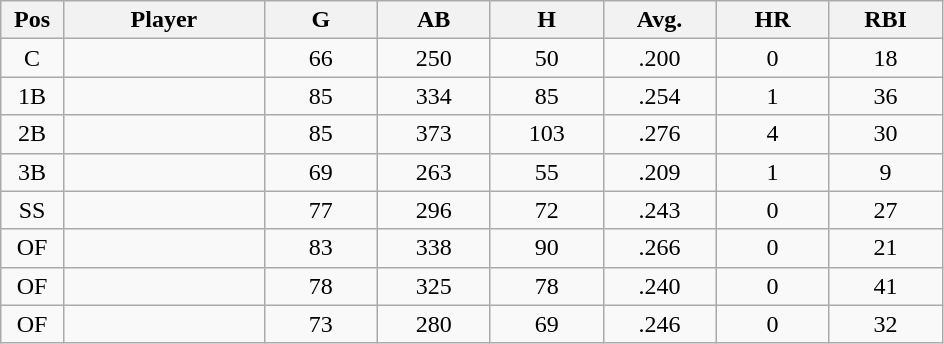<table class="wikitable sortable">
<tr>
<th bgcolor="#DDDDFF" width="5%">Pos</th>
<th bgcolor="#DDDDFF" width="16%">Player</th>
<th bgcolor="#DDDDFF" width="9%">G</th>
<th bgcolor="#DDDDFF" width="9%">AB</th>
<th bgcolor="#DDDDFF" width="9%">H</th>
<th bgcolor="#DDDDFF" width="9%">Avg.</th>
<th bgcolor="#DDDDFF" width="9%">HR</th>
<th bgcolor="#DDDDFF" width="9%">RBI</th>
</tr>
<tr align="center">
<td>C</td>
<td></td>
<td>66</td>
<td>250</td>
<td>50</td>
<td>.200</td>
<td>0</td>
<td>18</td>
</tr>
<tr align="center">
<td>1B</td>
<td></td>
<td>85</td>
<td>334</td>
<td>85</td>
<td>.254</td>
<td>1</td>
<td>36</td>
</tr>
<tr align="center">
<td>2B</td>
<td></td>
<td>85</td>
<td>373</td>
<td>103</td>
<td>.276</td>
<td>4</td>
<td>30</td>
</tr>
<tr align="center">
<td>3B</td>
<td></td>
<td>69</td>
<td>263</td>
<td>55</td>
<td>.209</td>
<td>1</td>
<td>9</td>
</tr>
<tr align="center">
<td>SS</td>
<td></td>
<td>77</td>
<td>296</td>
<td>72</td>
<td>.243</td>
<td>0</td>
<td>27</td>
</tr>
<tr align="center">
<td>OF</td>
<td></td>
<td>83</td>
<td>338</td>
<td>90</td>
<td>.266</td>
<td>0</td>
<td>21</td>
</tr>
<tr align="center">
<td>OF</td>
<td></td>
<td>78</td>
<td>325</td>
<td>78</td>
<td>.240</td>
<td>0</td>
<td>41</td>
</tr>
<tr align="center">
<td>OF</td>
<td></td>
<td>73</td>
<td>280</td>
<td>69</td>
<td>.246</td>
<td>0</td>
<td>32</td>
</tr>
</table>
